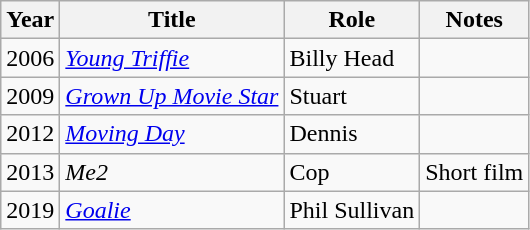<table class="wikitable sortable">
<tr>
<th>Year</th>
<th>Title</th>
<th>Role</th>
<th class="unsortable">Notes</th>
</tr>
<tr>
<td>2006</td>
<td><em><a href='#'>Young Triffie</a></em></td>
<td>Billy Head</td>
<td></td>
</tr>
<tr>
<td>2009</td>
<td><em><a href='#'>Grown Up Movie Star</a></em></td>
<td>Stuart</td>
<td></td>
</tr>
<tr>
<td>2012</td>
<td><em><a href='#'>Moving Day</a></em></td>
<td>Dennis</td>
<td></td>
</tr>
<tr>
<td>2013</td>
<td><em>Me2</em></td>
<td>Cop</td>
<td>Short film</td>
</tr>
<tr>
<td>2019</td>
<td><em><a href='#'>Goalie</a></em></td>
<td>Phil Sullivan</td>
<td></td>
</tr>
</table>
